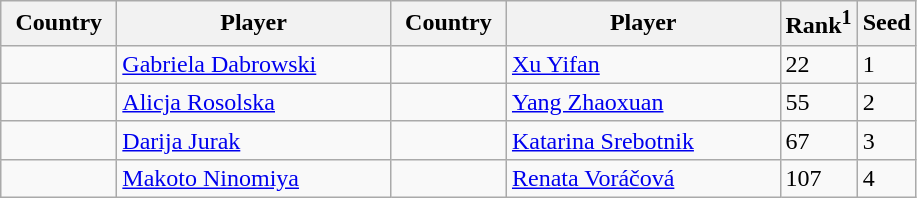<table class="sortable wikitable">
<tr>
<th width="70">Country</th>
<th width="175">Player</th>
<th width="70">Country</th>
<th width="175">Player</th>
<th>Rank<sup>1</sup></th>
<th>Seed</th>
</tr>
<tr>
<td></td>
<td><a href='#'>Gabriela Dabrowski</a></td>
<td></td>
<td><a href='#'>Xu Yifan</a></td>
<td>22</td>
<td>1</td>
</tr>
<tr>
<td></td>
<td><a href='#'>Alicja Rosolska</a></td>
<td></td>
<td><a href='#'>Yang Zhaoxuan</a></td>
<td>55</td>
<td>2</td>
</tr>
<tr>
<td></td>
<td><a href='#'>Darija Jurak</a></td>
<td></td>
<td><a href='#'>Katarina Srebotnik</a></td>
<td>67</td>
<td>3</td>
</tr>
<tr>
<td></td>
<td><a href='#'>Makoto Ninomiya</a></td>
<td></td>
<td><a href='#'>Renata Voráčová</a></td>
<td>107</td>
<td>4</td>
</tr>
</table>
